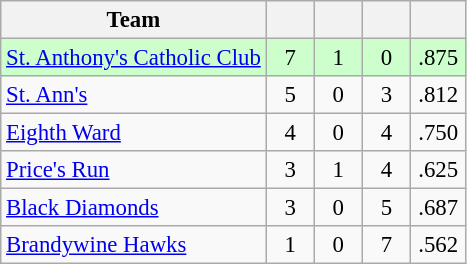<table class="wikitable" style="font-size:95%; text-align:center">
<tr>
<th>Team</th>
<th width="25"></th>
<th width="25"></th>
<th width="25"></th>
<th width="30"></th>
</tr>
<tr style="background:#cfc;">
<td style="text-align:left;"><a href='#'>St. Anthony's Catholic Club</a></td>
<td>7</td>
<td>1</td>
<td>0</td>
<td>.875</td>
</tr>
<tr>
<td style="text-align:left;"><a href='#'>St. Ann's</a></td>
<td>5</td>
<td>0</td>
<td>3</td>
<td>.812</td>
</tr>
<tr>
<td style="text-align:left;"><a href='#'>Eighth Ward</a></td>
<td>4</td>
<td>0</td>
<td>4</td>
<td>.750</td>
</tr>
<tr>
<td style="text-align:left;"><a href='#'>Price's Run</a></td>
<td>3</td>
<td>1</td>
<td>4</td>
<td>.625</td>
</tr>
<tr>
<td style="text-align:left;"><a href='#'>Black Diamonds</a></td>
<td>3</td>
<td>0</td>
<td>5</td>
<td>.687</td>
</tr>
<tr>
<td style="text-align:left;"><a href='#'>Brandywine Hawks</a></td>
<td>1</td>
<td>0</td>
<td>7</td>
<td>.562</td>
</tr>
</table>
